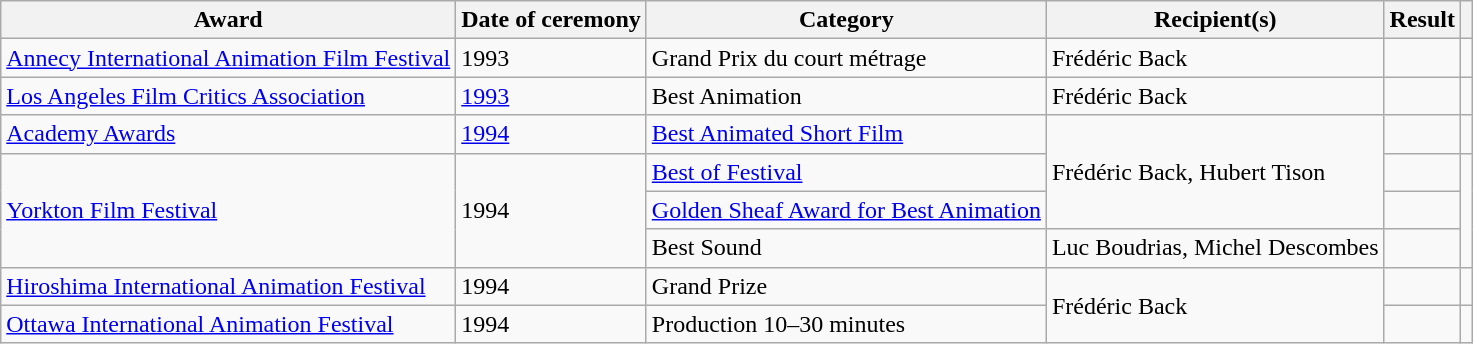<table class="wikitable plainrowheaders sortable">
<tr>
<th scope="col">Award</th>
<th scope="col">Date of ceremony</th>
<th scope="col">Category</th>
<th scope="col">Recipient(s)</th>
<th scope="col">Result</th>
<th scope="col" class="unsortable"></th>
</tr>
<tr>
<td><a href='#'>Annecy International Animation Film Festival</a></td>
<td>1993</td>
<td>Grand Prix du court métrage</td>
<td>Frédéric Back</td>
<td></td>
<td></td>
</tr>
<tr>
<td><a href='#'>Los Angeles Film Critics Association</a></td>
<td><a href='#'>1993</a></td>
<td>Best Animation</td>
<td>Frédéric Back</td>
<td></td>
<td></td>
</tr>
<tr>
<td><a href='#'>Academy Awards</a></td>
<td><a href='#'>1994</a></td>
<td><a href='#'>Best Animated Short Film</a></td>
<td rowspan=3>Frédéric Back, Hubert Tison</td>
<td></td>
<td></td>
</tr>
<tr>
<td rowspan=3><a href='#'>Yorkton Film Festival</a></td>
<td rowspan=3>1994</td>
<td><a href='#'>Best of Festival</a></td>
<td></td>
<td rowspan=3></td>
</tr>
<tr>
<td><a href='#'>Golden Sheaf Award for Best Animation</a></td>
<td></td>
</tr>
<tr>
<td>Best Sound</td>
<td>Luc Boudrias, Michel Descombes</td>
<td></td>
</tr>
<tr>
<td><a href='#'>Hiroshima International Animation Festival</a></td>
<td>1994</td>
<td>Grand Prize</td>
<td rowspan=2>Frédéric Back</td>
<td></td>
<td></td>
</tr>
<tr>
<td><a href='#'>Ottawa International Animation Festival</a></td>
<td>1994</td>
<td>Production 10–30 minutes</td>
<td></td>
<td></td>
</tr>
</table>
